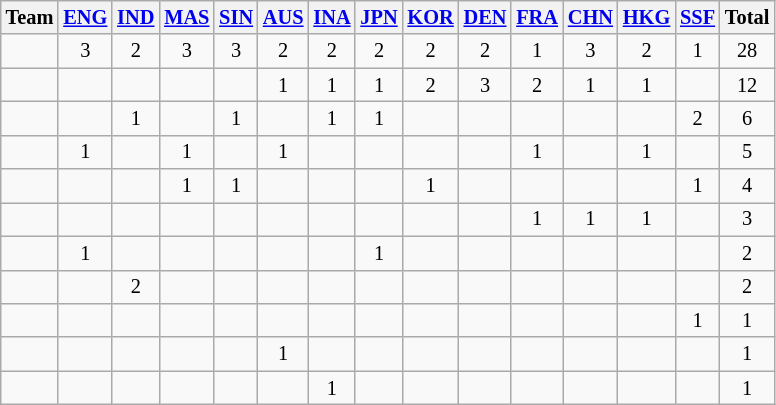<table class=wikitable style="font-size:85%; text-align:center">
<tr>
<th>Team</th>
<th><a href='#'>ENG</a></th>
<th><a href='#'>IND</a></th>
<th><a href='#'>MAS</a></th>
<th><a href='#'>SIN</a></th>
<th><a href='#'>AUS</a></th>
<th><a href='#'>INA</a></th>
<th><a href='#'>JPN</a></th>
<th><a href='#'>KOR</a></th>
<th><a href='#'>DEN</a></th>
<th><a href='#'>FRA</a></th>
<th><a href='#'>CHN</a></th>
<th><a href='#'>HKG</a></th>
<th><a href='#'>SSF</a></th>
<th>Total</th>
</tr>
<tr>
<td align=left></td>
<td>3</td>
<td>2</td>
<td>3</td>
<td>3</td>
<td>2</td>
<td>2</td>
<td>2</td>
<td>2</td>
<td>2</td>
<td>1</td>
<td>3</td>
<td>2</td>
<td>1</td>
<td>28</td>
</tr>
<tr>
<td align=left></td>
<td></td>
<td></td>
<td></td>
<td></td>
<td>1</td>
<td>1</td>
<td>1</td>
<td>2</td>
<td>3</td>
<td>2</td>
<td>1</td>
<td>1</td>
<td></td>
<td>12</td>
</tr>
<tr>
<td align=left></td>
<td></td>
<td>1</td>
<td></td>
<td>1</td>
<td></td>
<td>1</td>
<td>1</td>
<td></td>
<td></td>
<td></td>
<td></td>
<td></td>
<td>2</td>
<td>6</td>
</tr>
<tr>
<td align=left></td>
<td>1</td>
<td></td>
<td>1</td>
<td></td>
<td>1</td>
<td></td>
<td></td>
<td></td>
<td></td>
<td>1</td>
<td></td>
<td>1</td>
<td></td>
<td>5</td>
</tr>
<tr>
<td align=left></td>
<td></td>
<td></td>
<td>1</td>
<td>1</td>
<td></td>
<td></td>
<td></td>
<td>1</td>
<td></td>
<td></td>
<td></td>
<td></td>
<td>1</td>
<td>4</td>
</tr>
<tr>
<td align=left></td>
<td></td>
<td></td>
<td></td>
<td></td>
<td></td>
<td></td>
<td></td>
<td></td>
<td></td>
<td>1</td>
<td>1</td>
<td>1</td>
<td></td>
<td>3</td>
</tr>
<tr>
<td align=left></td>
<td>1</td>
<td></td>
<td></td>
<td></td>
<td></td>
<td></td>
<td>1</td>
<td></td>
<td></td>
<td></td>
<td></td>
<td></td>
<td></td>
<td>2</td>
</tr>
<tr>
<td align=left></td>
<td></td>
<td>2</td>
<td></td>
<td></td>
<td></td>
<td></td>
<td></td>
<td></td>
<td></td>
<td></td>
<td></td>
<td></td>
<td></td>
<td>2</td>
</tr>
<tr>
<td align=left></td>
<td></td>
<td></td>
<td></td>
<td></td>
<td></td>
<td></td>
<td></td>
<td></td>
<td></td>
<td></td>
<td></td>
<td></td>
<td>1</td>
<td>1</td>
</tr>
<tr>
<td align=left></td>
<td></td>
<td></td>
<td></td>
<td></td>
<td>1</td>
<td></td>
<td></td>
<td></td>
<td></td>
<td></td>
<td></td>
<td></td>
<td></td>
<td>1</td>
</tr>
<tr>
<td align=left></td>
<td></td>
<td></td>
<td></td>
<td></td>
<td></td>
<td>1</td>
<td></td>
<td></td>
<td></td>
<td></td>
<td></td>
<td></td>
<td></td>
<td>1</td>
</tr>
</table>
